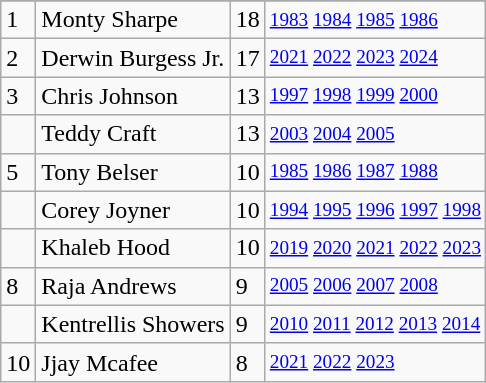<table class="wikitable">
<tr>
</tr>
<tr>
<td>1</td>
<td>Monty Sharpe</td>
<td>18</td>
<td style="font-size:80%;"><a href='#'>1983</a> <a href='#'>1984</a> <a href='#'>1985</a> <a href='#'>1986</a></td>
</tr>
<tr>
<td>2</td>
<td>Derwin Burgess Jr.</td>
<td>17</td>
<td style="font-size:80%;"><a href='#'>2021</a> <a href='#'>2022</a> <a href='#'>2023</a> <a href='#'>2024</a></td>
</tr>
<tr>
<td>3</td>
<td>Chris Johnson</td>
<td>13</td>
<td style="font-size:80%;"><a href='#'>1997</a> <a href='#'>1998</a> <a href='#'>1999</a> <a href='#'>2000</a></td>
</tr>
<tr>
<td></td>
<td>Teddy Craft</td>
<td>13</td>
<td style="font-size:80%;"><a href='#'>2003</a> <a href='#'>2004</a> <a href='#'>2005</a></td>
</tr>
<tr>
<td>5</td>
<td>Tony Belser</td>
<td>10</td>
<td style="font-size:80%;"><a href='#'>1985</a> <a href='#'>1986</a> <a href='#'>1987</a> <a href='#'>1988</a></td>
</tr>
<tr>
<td></td>
<td>Corey Joyner</td>
<td>10</td>
<td style="font-size:80%;"><a href='#'>1994</a> <a href='#'>1995</a> <a href='#'>1996</a> <a href='#'>1997</a> <a href='#'>1998</a></td>
</tr>
<tr>
<td></td>
<td>Khaleb Hood</td>
<td>10</td>
<td style="font-size:80%;"><a href='#'>2019</a> <a href='#'>2020</a> <a href='#'>2021</a> <a href='#'>2022</a> <a href='#'>2023</a></td>
</tr>
<tr>
<td>8</td>
<td>Raja Andrews</td>
<td>9</td>
<td style="font-size:80%;"><a href='#'>2005</a> <a href='#'>2006</a> <a href='#'>2007</a> <a href='#'>2008</a></td>
</tr>
<tr>
<td></td>
<td>Kentrellis Showers</td>
<td>9</td>
<td style="font-size:80%;"><a href='#'>2010</a> <a href='#'>2011</a> <a href='#'>2012</a> <a href='#'>2013</a> <a href='#'>2014</a></td>
</tr>
<tr>
<td>10</td>
<td>Jjay Mcafee</td>
<td>8</td>
<td style="font-size:80%;"><a href='#'>2021</a> <a href='#'>2022</a> <a href='#'>2023</a></td>
</tr>
</table>
